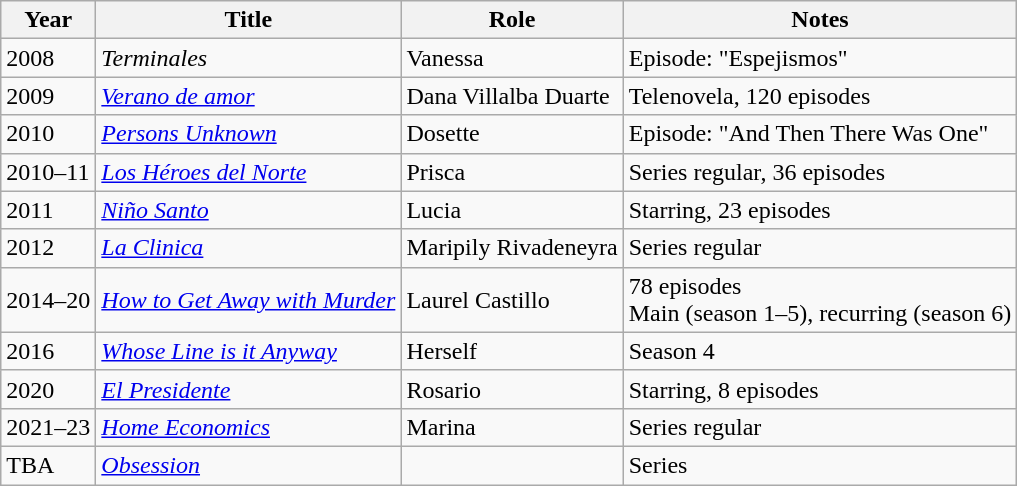<table class="wikitable sortable">
<tr>
<th>Year</th>
<th>Title</th>
<th>Role</th>
<th>Notes</th>
</tr>
<tr>
<td>2008</td>
<td><em>Terminales</em></td>
<td>Vanessa</td>
<td>Episode: "Espejismos"</td>
</tr>
<tr>
<td>2009</td>
<td><em><a href='#'>Verano de amor</a></em></td>
<td>Dana Villalba Duarte</td>
<td>Telenovela, 120 episodes</td>
</tr>
<tr>
<td>2010</td>
<td><em><a href='#'>Persons Unknown</a></em></td>
<td>Dosette</td>
<td>Episode: "And Then There Was One"</td>
</tr>
<tr>
<td>2010–11</td>
<td><em><a href='#'>Los Héroes del Norte</a></em></td>
<td>Prisca</td>
<td>Series regular, 36 episodes</td>
</tr>
<tr>
<td>2011</td>
<td><em><a href='#'>Niño Santo</a></em></td>
<td>Lucia</td>
<td>Starring, 23 episodes</td>
</tr>
<tr>
<td>2012</td>
<td><em><a href='#'>La Clinica</a></em></td>
<td>Maripily Rivadeneyra</td>
<td>Series regular</td>
</tr>
<tr>
<td>2014–20</td>
<td><em><a href='#'>How to Get Away with Murder</a></em></td>
<td>Laurel Castillo</td>
<td>78 episodes<br>Main (season 1–5), recurring (season 6)</td>
</tr>
<tr>
<td>2016</td>
<td><em><a href='#'>Whose Line is it Anyway</a></em></td>
<td>Herself</td>
<td>Season 4</td>
</tr>
<tr>
<td>2020</td>
<td><em><a href='#'>El Presidente</a></em></td>
<td>Rosario</td>
<td>Starring, 8 episodes</td>
</tr>
<tr>
<td>2021–23</td>
<td><em><a href='#'>Home Economics</a></em></td>
<td>Marina</td>
<td>Series regular</td>
</tr>
<tr>
<td>TBA</td>
<td><em><a href='#'>Obsession</a></em></td>
<td></td>
<td>Series</td>
</tr>
</table>
